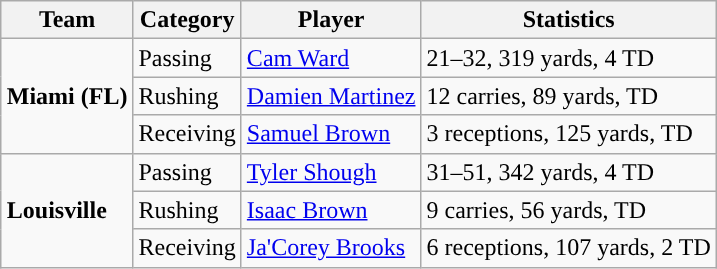<table class="wikitable" style="float: right;">
<tr>
<th>Team</th>
<th>Category</th>
<th>Player</th>
<th>Statistics</th>
</tr>
<tr>
<td rowspan=3><strong>Miami (FL)</strong></td>
<td>Passing</td>
<td><a href='#'>Cam Ward</a></td>
<td>21–32, 319 yards, 4 TD</td>
</tr>
<tr>
<td>Rushing</td>
<td><a href='#'>Damien Martinez</a></td>
<td>12 carries, 89 yards, TD</td>
</tr>
<tr>
<td>Receiving</td>
<td><a href='#'>Samuel Brown</a></td>
<td>3 receptions, 125 yards, TD</td>
</tr>
<tr>
<td rowspan=3><strong>Louisville</strong></td>
<td>Passing</td>
<td><a href='#'>Tyler Shough</a></td>
<td>31–51, 342 yards, 4 TD</td>
</tr>
<tr>
<td>Rushing</td>
<td><a href='#'>Isaac Brown</a></td>
<td>9 carries, 56 yards, TD</td>
</tr>
<tr>
<td>Receiving</td>
<td><a href='#'>Ja'Corey Brooks</a></td>
<td>6 receptions, 107 yards, 2 TD</td>
</tr>
</table>
